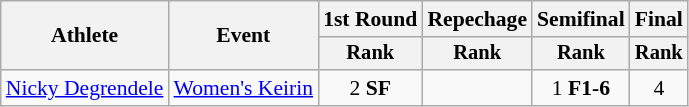<table class="wikitable" style="font-size:90%">
<tr>
<th rowspan=2>Athlete</th>
<th rowspan=2>Event</th>
<th>1st Round</th>
<th>Repechage</th>
<th>Semifinal</th>
<th>Final</th>
</tr>
<tr style="font-size:95%">
<th>Rank</th>
<th>Rank</th>
<th>Rank</th>
<th>Rank</th>
</tr>
<tr align=center>
<td align=left><a href='#'>Nicky Degrendele</a></td>
<td align=left><a href='#'>Women's Keirin</a></td>
<td>2 <strong>SF</strong></td>
<td></td>
<td>1 <strong>F1-6</strong></td>
<td>4</td>
</tr>
</table>
